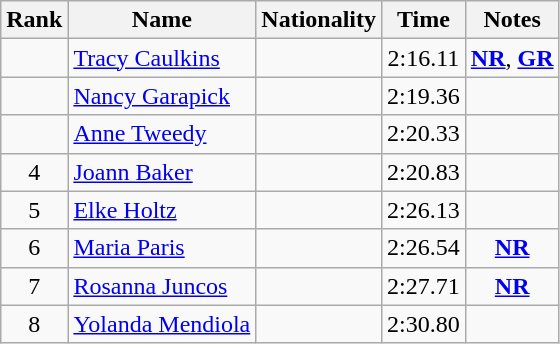<table class="wikitable sortable" style="text-align:center">
<tr>
<th>Rank</th>
<th>Name</th>
<th>Nationality</th>
<th>Time</th>
<th>Notes</th>
</tr>
<tr>
<td></td>
<td align=left><a href='#'>Tracy Caulkins</a></td>
<td align=left></td>
<td>2:16.11</td>
<td><strong><a href='#'>NR</a></strong>, <strong><a href='#'>GR</a></strong></td>
</tr>
<tr>
<td></td>
<td align=left><a href='#'>Nancy Garapick</a></td>
<td align=left></td>
<td>2:19.36</td>
<td></td>
</tr>
<tr>
<td></td>
<td align=left><a href='#'>Anne Tweedy</a></td>
<td align=left></td>
<td>2:20.33</td>
<td></td>
</tr>
<tr>
<td>4</td>
<td align=left><a href='#'>Joann Baker</a></td>
<td align=left></td>
<td>2:20.83</td>
<td></td>
</tr>
<tr>
<td>5</td>
<td align=left><a href='#'>Elke Holtz</a></td>
<td align=left></td>
<td>2:26.13</td>
<td></td>
</tr>
<tr>
<td>6</td>
<td align=left><a href='#'>Maria Paris</a></td>
<td align=left></td>
<td>2:26.54</td>
<td><strong><a href='#'>NR</a></strong></td>
</tr>
<tr>
<td>7</td>
<td align=left><a href='#'>Rosanna Juncos</a></td>
<td align=left></td>
<td>2:27.71</td>
<td><strong><a href='#'>NR</a></strong></td>
</tr>
<tr>
<td>8</td>
<td align=left><a href='#'>Yolanda Mendiola</a></td>
<td align=left></td>
<td>2:30.80</td>
<td></td>
</tr>
</table>
